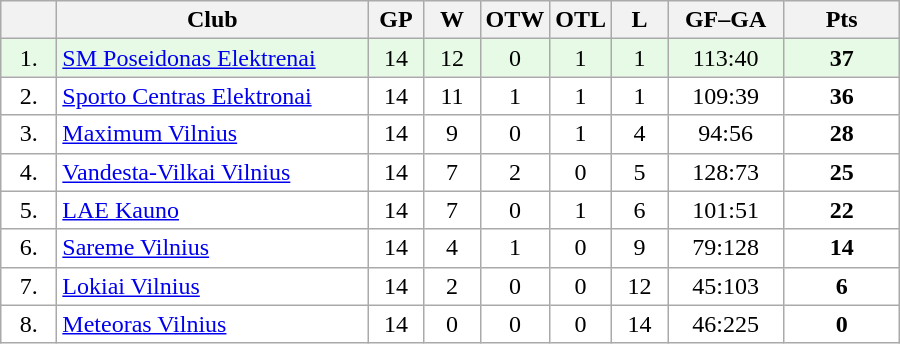<table class="wikitable">
<tr>
<th width="30"></th>
<th width="200">Club</th>
<th width="30">GP</th>
<th width="30">W</th>
<th width="30">OTW</th>
<th width="30">OTL</th>
<th width="30">L</th>
<th width="70">GF–GA</th>
<th width="70">Pts</th>
</tr>
<tr bgcolor="#e6fae6" align="center">
<td>1.</td>
<td align="left"><a href='#'>SM Poseidonas Elektrenai</a></td>
<td>14</td>
<td>12</td>
<td>0</td>
<td>1</td>
<td>1</td>
<td>113:40</td>
<td><strong>37</strong></td>
</tr>
<tr bgcolor="#FFFFFF" align="center">
<td>2.</td>
<td align="left"><a href='#'>Sporto Centras Elektronai</a></td>
<td>14</td>
<td>11</td>
<td>1</td>
<td>1</td>
<td>1</td>
<td>109:39</td>
<td><strong>36</strong></td>
</tr>
<tr bgcolor="#FFFFFF" align="center">
<td>3.</td>
<td align="left"><a href='#'>Maximum Vilnius</a></td>
<td>14</td>
<td>9</td>
<td>0</td>
<td>1</td>
<td>4</td>
<td>94:56</td>
<td><strong>28</strong></td>
</tr>
<tr bgcolor="#FFFFFF" align="center">
<td>4.</td>
<td align="left"><a href='#'>Vandesta-Vilkai Vilnius</a></td>
<td>14</td>
<td>7</td>
<td>2</td>
<td>0</td>
<td>5</td>
<td>128:73</td>
<td><strong>25</strong></td>
</tr>
<tr bgcolor="#FFFFFF" align="center">
<td>5.</td>
<td align="left"><a href='#'>LAE Kauno</a></td>
<td>14</td>
<td>7</td>
<td>0</td>
<td>1</td>
<td>6</td>
<td>101:51</td>
<td><strong>22</strong></td>
</tr>
<tr bgcolor="#FFFFFF" align="center">
<td>6.</td>
<td align="left"><a href='#'>Sareme Vilnius</a></td>
<td>14</td>
<td>4</td>
<td>1</td>
<td>0</td>
<td>9</td>
<td>79:128</td>
<td><strong>14</strong></td>
</tr>
<tr bgcolor="#FFFFFF" align="center">
<td>7.</td>
<td align="left"><a href='#'>Lokiai Vilnius</a></td>
<td>14</td>
<td>2</td>
<td>0</td>
<td>0</td>
<td>12</td>
<td>45:103</td>
<td><strong>6</strong></td>
</tr>
<tr bgcolor="#FFFFFF" align="center">
<td>8.</td>
<td align="left"><a href='#'>Meteoras Vilnius</a></td>
<td>14</td>
<td>0</td>
<td>0</td>
<td>0</td>
<td>14</td>
<td>46:225</td>
<td><strong>0</strong></td>
</tr>
</table>
